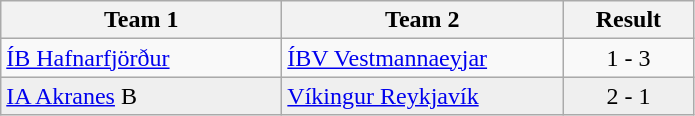<table class="wikitable">
<tr>
<th width="180">Team 1</th>
<th width="180">Team 2</th>
<th width="80">Result</th>
</tr>
<tr>
<td><a href='#'>ÍB Hafnarfjörður</a></td>
<td><a href='#'>ÍBV Vestmannaeyjar</a></td>
<td align="center">1 - 3</td>
</tr>
<tr style="background:#EFEFEF">
<td><a href='#'>IA Akranes</a> B</td>
<td><a href='#'>Víkingur Reykjavík</a></td>
<td align="center">2 - 1</td>
</tr>
</table>
